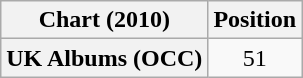<table class="wikitable plainrowheaders">
<tr>
<th scope="col">Chart (2010)</th>
<th scope="col">Position</th>
</tr>
<tr>
<th scope="row">UK Albums (OCC)</th>
<td align="center">51</td>
</tr>
</table>
